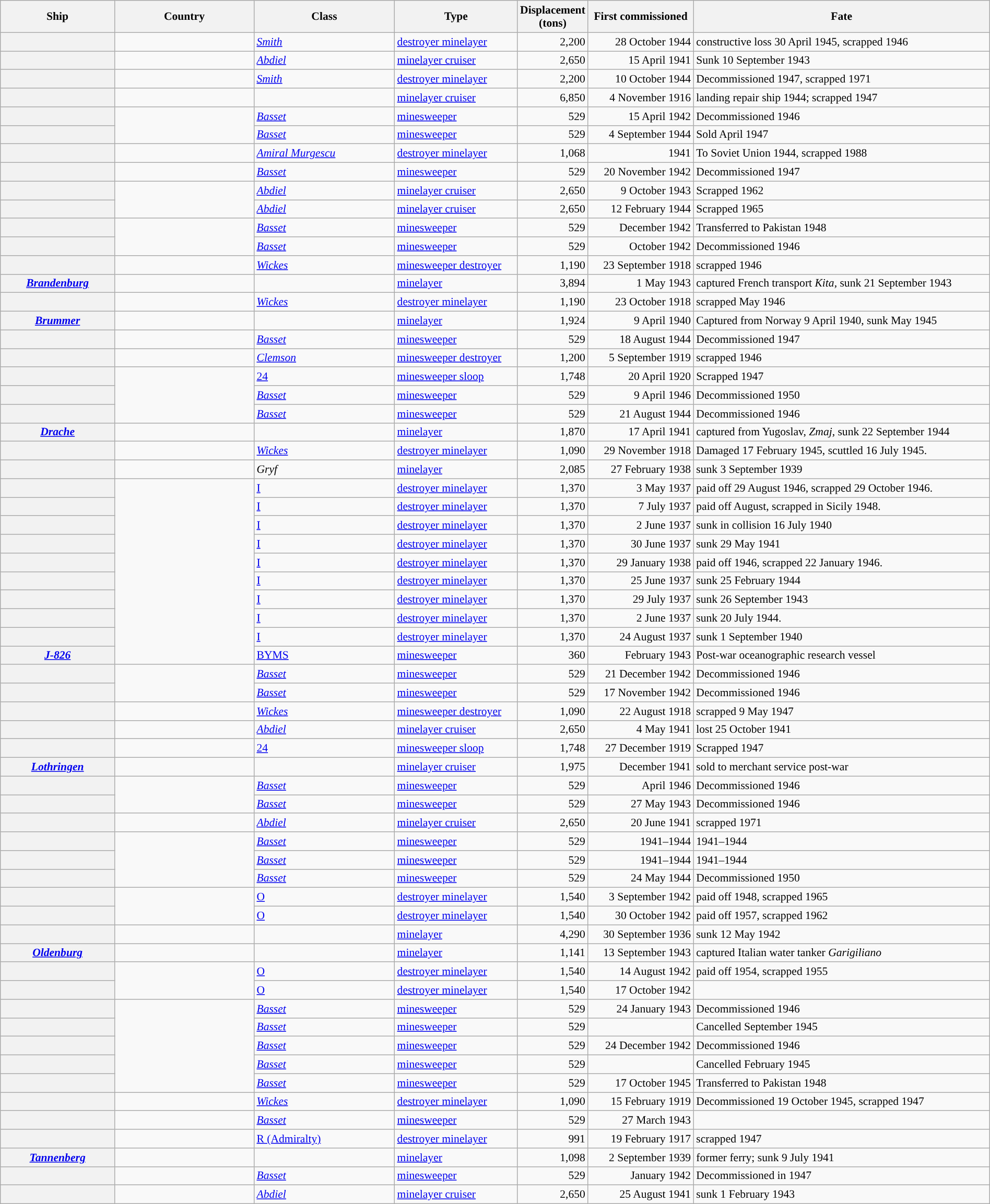<table class="wikitable sortable plainrowheaders" style="width:100%; font-size: 90%">
<tr>
<th scope="col" style="width:12%;">Ship</th>
<th scope="col" style="width:15%;">Country</th>
<th scope="col" style="width:15%;">Class</th>
<th scope="col" style="width:13%;">Type</th>
<th scope="col" style="width:2%;">Displacement (tons)</th>
<th scope="col" style="width:11%;">First commissioned</th>
<th scope="col" style="width:32%;">Fate</th>
</tr>
<tr>
<th scope="row"></th>
<td></td>
<td><a href='#'><em>Smith</em></a></td>
<td><a href='#'>destroyer minelayer</a></td>
<td style="text-align:right;">2,200</td>
<td style="text-align:right;">28 October 1944</td>
<td>constructive loss 30 April 1945, scrapped 1946</td>
</tr>
<tr>
<th scope="row"></th>
<td></td>
<td><a href='#'><em>Abdiel</em></a></td>
<td><a href='#'>minelayer cruiser</a></td>
<td style="text-align:right;">2,650</td>
<td style="text-align:right;">15 April 1941</td>
<td>Sunk 10 September 1943</td>
</tr>
<tr>
<th scope="row"></th>
<td></td>
<td><a href='#'><em>Smith</em></a></td>
<td><a href='#'>destroyer minelayer</a></td>
<td style="text-align:right;">2,200</td>
<td style="text-align:right;">10 October 1944</td>
<td>Decommissioned 1947, scrapped 1971</td>
</tr>
<tr>
<th scope="row"></th>
<td></td>
<td></td>
<td><a href='#'>minelayer cruiser</a></td>
<td style="text-align:right;">6,850</td>
<td style="text-align:right;">4 November 1916</td>
<td>landing repair ship 1944; scrapped 1947</td>
</tr>
<tr>
<th scope="row"></th>
<td rowspan="2"></td>
<td><em><a href='#'>Basset</a></em></td>
<td><a href='#'>minesweeper</a></td>
<td style="text-align:right;">529</td>
<td style="text-align:right;">15 April 1942</td>
<td>Decommissioned 1946</td>
</tr>
<tr>
<th scope="row"></th>
<td><em><a href='#'>Basset</a></em></td>
<td><a href='#'>minesweeper</a></td>
<td style="text-align:right;">529</td>
<td style="text-align:right;">4 September 1944</td>
<td>Sold April 1947</td>
</tr>
<tr>
<th scope="row"></th>
<td><br></td>
<td><em><a href='#'>Amiral Murgescu</a></em></td>
<td><a href='#'>destroyer minelayer</a></td>
<td style="text-align:right;">1,068</td>
<td style="text-align:right;">1941</td>
<td>To Soviet Union 1944, scrapped 1988</td>
</tr>
<tr>
<th scope="row"></th>
<td></td>
<td><em><a href='#'>Basset</a></em></td>
<td><a href='#'>minesweeper</a></td>
<td style="text-align:right;">529</td>
<td style="text-align:right;">20 November 1942</td>
<td>Decommissioned 1947</td>
</tr>
<tr>
<th scope="row"></th>
<td rowspan="2"></td>
<td><a href='#'><em>Abdiel</em></a></td>
<td><a href='#'>minelayer cruiser</a></td>
<td style="text-align:right;">2,650</td>
<td style="text-align:right;">9 October 1943</td>
<td>Scrapped 1962</td>
</tr>
<tr>
<th scope="row"></th>
<td><a href='#'><em>Abdiel</em></a></td>
<td><a href='#'>minelayer cruiser</a></td>
<td style="text-align:right;">2,650</td>
<td style="text-align:right;">12 February 1944</td>
<td>Scrapped 1965</td>
</tr>
<tr>
<th scope="row"></th>
<td rowspan="2"></td>
<td><em><a href='#'>Basset</a></em></td>
<td><a href='#'>minesweeper</a></td>
<td style="text-align:right;">529</td>
<td style="text-align:right;">December 1942</td>
<td>Transferred to Pakistan 1948</td>
</tr>
<tr>
<th scope="row"></th>
<td><em><a href='#'>Basset</a></em></td>
<td><a href='#'>minesweeper</a></td>
<td style="text-align:right;">529</td>
<td style="text-align:right;">October 1942</td>
<td>Decommissioned 1946</td>
</tr>
<tr>
<th scope="row"></th>
<td></td>
<td><a href='#'><em>Wickes</em></a></td>
<td><a href='#'>minesweeper destroyer</a></td>
<td style="text-align:right;">1,190</td>
<td style="text-align:right;">23 September 1918</td>
<td>scrapped 1946</td>
</tr>
<tr>
<th scope="row"><em><a href='#'>Brandenburg</a></em></th>
<td></td>
<td></td>
<td><a href='#'>minelayer</a></td>
<td style="text-align:right;">3,894</td>
<td style="text-align:right;">1 May 1943</td>
<td>captured French transport <em>Kita,</em> sunk 21 September 1943</td>
</tr>
<tr>
<th scope="row"></th>
<td></td>
<td><a href='#'><em>Wickes</em></a></td>
<td><a href='#'>destroyer minelayer</a></td>
<td style="text-align:right;">1,190</td>
<td style="text-align:right;">23 October 1918</td>
<td>scrapped May 1946</td>
</tr>
<tr>
<th scope="row"><em><a href='#'>Brummer</a></em></th>
<td></td>
<td></td>
<td><a href='#'>minelayer</a></td>
<td style="text-align:right;">1,924</td>
<td style="text-align:right;">9 April 1940</td>
<td>Captured from Norway 9 April 1940, sunk May 1945</td>
</tr>
<tr>
<th scope="row"></th>
<td></td>
<td><em><a href='#'>Basset</a></em></td>
<td><a href='#'>minesweeper</a></td>
<td style="text-align:right;">529</td>
<td style="text-align:right;">18 August 1944</td>
<td>Decommissioned 1947</td>
</tr>
<tr>
<th scope="row"></th>
<td></td>
<td><em><a href='#'>Clemson</a></em></td>
<td><a href='#'>minesweeper destroyer</a></td>
<td style="text-align:right;">1,200</td>
<td style="text-align:right;">5 September 1919</td>
<td>scrapped 1946</td>
</tr>
<tr>
<th scope="row"></th>
<td rowspan="3"></td>
<td><a href='#'>24</a></td>
<td><a href='#'>minesweeper sloop</a></td>
<td style="text-align:right;">1,748</td>
<td style="text-align:right;">20 April 1920</td>
<td>Scrapped 1947</td>
</tr>
<tr>
<th scope="row"></th>
<td><em><a href='#'>Basset</a></em></td>
<td><a href='#'>minesweeper</a></td>
<td style="text-align:right;">529</td>
<td style="text-align:right;">9 April 1946</td>
<td>Decommissioned 1950</td>
</tr>
<tr>
<th scope="row"></th>
<td><em><a href='#'>Basset</a></em></td>
<td><a href='#'>minesweeper</a></td>
<td style="text-align:right;">529</td>
<td style="text-align:right;">21 August 1944</td>
<td>Decommissioned 1946</td>
</tr>
<tr>
<th scope="row"><em><a href='#'>Drache</a></em></th>
<td></td>
<td></td>
<td><a href='#'>minelayer</a></td>
<td style="text-align:right;">1,870</td>
<td style="text-align:right;">17 April 1941</td>
<td>captured from Yugoslav, <em>Zmaj,</em> sunk 22 September 1944</td>
</tr>
<tr>
<th scope="row"></th>
<td></td>
<td><a href='#'><em>Wickes</em></a></td>
<td><a href='#'>destroyer minelayer</a></td>
<td style="text-align:right;">1,090</td>
<td style="text-align:right;">29 November 1918</td>
<td>Damaged 17 February 1945, scuttled 16 July 1945.</td>
</tr>
<tr>
<th scope="row"></th>
<td></td>
<td><em>Gryf</em></td>
<td><a href='#'>minelayer</a></td>
<td style="text-align:right;">2,085</td>
<td style="text-align:right;">27 February 1938</td>
<td>sunk 3 September 1939</td>
</tr>
<tr>
<th scope="row"></th>
<td rowspan="10"></td>
<td><a href='#'>I</a></td>
<td><a href='#'>destroyer minelayer</a></td>
<td style="text-align:right;">1,370</td>
<td style="text-align:right;">3 May 1937</td>
<td>paid off 29 August 1946, scrapped 29 October 1946.</td>
</tr>
<tr>
<th scope="row"></th>
<td><a href='#'>I</a></td>
<td><a href='#'>destroyer minelayer</a></td>
<td style="text-align:right;">1,370</td>
<td style="text-align:right;">7 July 1937</td>
<td>paid off August, scrapped in Sicily 1948.</td>
</tr>
<tr>
<th scope="row"></th>
<td><a href='#'>I</a></td>
<td><a href='#'>destroyer minelayer</a></td>
<td style="text-align:right;">1,370</td>
<td style="text-align:right;">2 June 1937</td>
<td>sunk in collision 16 July 1940</td>
</tr>
<tr>
<th scope="row"></th>
<td><a href='#'>I</a></td>
<td><a href='#'>destroyer minelayer</a></td>
<td style="text-align:right;">1,370</td>
<td style="text-align:right;">30 June 1937</td>
<td>sunk 29 May 1941</td>
</tr>
<tr>
<th scope="row"></th>
<td><a href='#'>I</a></td>
<td><a href='#'>destroyer minelayer</a></td>
<td style="text-align:right;">1,370</td>
<td style="text-align:right;">29 January 1938</td>
<td>paid off 1946, scrapped 22 January 1946.</td>
</tr>
<tr>
<th scope="row"></th>
<td><a href='#'>I</a></td>
<td><a href='#'>destroyer minelayer</a></td>
<td style="text-align:right;">1,370</td>
<td style="text-align:right;">25 June 1937</td>
<td>sunk 25 February 1944</td>
</tr>
<tr>
<th scope="row"></th>
<td><a href='#'>I</a></td>
<td><a href='#'>destroyer minelayer</a></td>
<td style="text-align:right;">1,370</td>
<td style="text-align:right;">29 July 1937</td>
<td>sunk 26 September 1943</td>
</tr>
<tr>
<th scope="row"></th>
<td><a href='#'>I</a></td>
<td><a href='#'>destroyer minelayer</a></td>
<td style="text-align:right;">1,370</td>
<td style="text-align:right;">2 June 1937</td>
<td>sunk 20 July 1944.</td>
</tr>
<tr>
<th scope="row"></th>
<td><a href='#'>I</a></td>
<td><a href='#'>destroyer minelayer</a></td>
<td style="text-align:right;">1,370</td>
<td style="text-align:right;">24 August 1937</td>
<td>sunk 1 September 1940</td>
</tr>
<tr>
<th scope="row"><a href='#'><em>J-826</em></a></th>
<td><a href='#'>BYMS</a></td>
<td><a href='#'>minesweeper</a></td>
<td style="text-align:right;">360</td>
<td style="text-align:right;">February 1943</td>
<td>Post-war oceanographic research vessel </td>
</tr>
<tr>
<th scope="row"></th>
<td rowspan="2"></td>
<td><em><a href='#'>Basset</a></em></td>
<td><a href='#'>minesweeper</a></td>
<td style="text-align:right;">529</td>
<td style="text-align:right;">21 December 1942</td>
<td>Decommissioned 1946</td>
</tr>
<tr>
<th scope="row"></th>
<td><em><a href='#'>Basset</a></em></td>
<td><a href='#'>minesweeper</a></td>
<td style="text-align:right;">529</td>
<td style="text-align:right;">17 November 1942</td>
<td>Decommissioned 1946</td>
</tr>
<tr>
<th scope="row"></th>
<td></td>
<td><a href='#'><em>Wickes</em></a></td>
<td><a href='#'>minesweeper destroyer</a></td>
<td style="text-align:right;">1,090</td>
<td style="text-align:right;">22 August 1918</td>
<td>scrapped 9 May 1947</td>
</tr>
<tr>
<th scope="row"></th>
<td></td>
<td><a href='#'><em>Abdiel</em></a></td>
<td><a href='#'>minelayer cruiser</a></td>
<td style="text-align:right;">2,650</td>
<td style="text-align:right;">4 May 1941</td>
<td>lost 25 October 1941</td>
</tr>
<tr>
<th scope="row"></th>
<td></td>
<td><a href='#'>24</a></td>
<td><a href='#'>minesweeper sloop</a></td>
<td style="text-align:right;">1,748</td>
<td style="text-align:right;">27 December 1919</td>
<td>Scrapped 1947</td>
</tr>
<tr>
<th scope="row"><a href='#'><em>Lothringen</em></a></th>
<td></td>
<td></td>
<td><a href='#'>minelayer cruiser</a></td>
<td style="text-align:right;">1,975</td>
<td style="text-align:right;">December 1941</td>
<td>sold to merchant service post-war</td>
</tr>
<tr>
<th scope="row"></th>
<td rowspan="2"></td>
<td><em><a href='#'>Basset</a></em></td>
<td><a href='#'>minesweeper</a></td>
<td style="text-align:right;">529</td>
<td style="text-align:right;">April 1946</td>
<td>Decommissioned 1946</td>
</tr>
<tr>
<th scope="row"></th>
<td><em><a href='#'>Basset</a></em></td>
<td><a href='#'>minesweeper</a></td>
<td style="text-align:right;">529</td>
<td style="text-align:right;">27 May 1943</td>
<td>Decommissioned 1946</td>
</tr>
<tr>
<th scope="row"></th>
<td></td>
<td><a href='#'><em>Abdiel</em></a></td>
<td><a href='#'>minelayer cruiser</a></td>
<td style="text-align:right;">2,650</td>
<td style="text-align:right;">20 June 1941</td>
<td>scrapped 1971</td>
</tr>
<tr>
<th scope="row"></th>
<td rowspan="3"></td>
<td><em><a href='#'>Basset</a></em></td>
<td><a href='#'>minesweeper</a></td>
<td style="text-align:right;">529</td>
<td style="text-align:right;">1941–1944</td>
<td>1941–1944</td>
</tr>
<tr>
<th scope="row"></th>
<td><em><a href='#'>Basset</a></em></td>
<td><a href='#'>minesweeper</a></td>
<td style="text-align:right;">529</td>
<td style="text-align:right;">1941–1944</td>
<td>1941–1944</td>
</tr>
<tr>
<th scope="row"></th>
<td><em><a href='#'>Basset</a></em></td>
<td><a href='#'>minesweeper</a></td>
<td style="text-align:right;">529</td>
<td style="text-align:right;">24 May 1944</td>
<td>Decommissioned 1950</td>
</tr>
<tr>
<th scope="row"></th>
<td rowspan="2"></td>
<td><a href='#'>O</a></td>
<td><a href='#'>destroyer minelayer</a></td>
<td style="text-align:right;">1,540</td>
<td style="text-align:right;">3 September 1942</td>
<td>paid off 1948, scrapped 1965</td>
</tr>
<tr>
<th scope="row"></th>
<td><a href='#'>O</a></td>
<td><a href='#'>destroyer minelayer</a></td>
<td style="text-align:right;">1,540</td>
<td style="text-align:right;">30 October 1942</td>
<td>paid off 1957, scrapped 1962</td>
</tr>
<tr>
<th scope="row"></th>
<td></td>
<td></td>
<td><a href='#'>minelayer</a></td>
<td style="text-align:right;">4,290</td>
<td style="text-align:right;">30 September 1936</td>
<td>sunk 12 May 1942</td>
</tr>
<tr>
<th scope="row"><em><a href='#'>Oldenburg</a></em></th>
<td></td>
<td></td>
<td><a href='#'>minelayer</a></td>
<td style="text-align:right;">1,141</td>
<td style="text-align:right;">13 September 1943</td>
<td>captured Italian water tanker <em>Garigiliano</em></td>
</tr>
<tr>
<th scope="row"></th>
<td rowspan="2"></td>
<td><a href='#'>O</a></td>
<td><a href='#'>destroyer minelayer</a></td>
<td style="text-align:right;">1,540</td>
<td style="text-align:right;">14 August 1942</td>
<td>paid off 1954, scrapped 1955</td>
</tr>
<tr>
<th scope="row"></th>
<td><a href='#'>O</a></td>
<td><a href='#'>destroyer minelayer</a></td>
<td style="text-align:right;">1,540</td>
<td style="text-align:right;">17 October 1942</td>
<td></td>
</tr>
<tr>
<th scope="row"></th>
<td rowspan="5"></td>
<td><em><a href='#'>Basset</a></em></td>
<td><a href='#'>minesweeper</a></td>
<td style="text-align:right;">529</td>
<td style="text-align:right;">24 January 1943</td>
<td>Decommissioned 1946</td>
</tr>
<tr>
<th scope="row"></th>
<td><em><a href='#'>Basset</a></em></td>
<td><a href='#'>minesweeper</a></td>
<td style="text-align:right;">529</td>
<td style="text-align:right;"></td>
<td>Cancelled September 1945</td>
</tr>
<tr>
<th scope="row"></th>
<td><em><a href='#'>Basset</a></em></td>
<td><a href='#'>minesweeper</a></td>
<td style="text-align:right;">529</td>
<td style="text-align:right;">24 December 1942</td>
<td>Decommissioned 1946</td>
</tr>
<tr>
<th scope="row"></th>
<td><em><a href='#'>Basset</a></em></td>
<td><a href='#'>minesweeper</a></td>
<td style="text-align:right;">529</td>
<td style="text-align:right;"></td>
<td>Cancelled February 1945</td>
</tr>
<tr>
<th scope="row"></th>
<td><em><a href='#'>Basset</a></em></td>
<td><a href='#'>minesweeper</a></td>
<td style="text-align:right;">529</td>
<td style="text-align:right;">17 October 1945</td>
<td>Transferred to Pakistan 1948</td>
</tr>
<tr>
<th scope="row"></th>
<td></td>
<td><a href='#'><em>Wickes</em></a></td>
<td><a href='#'>destroyer minelayer</a></td>
<td style="text-align:right;">1,090</td>
<td style="text-align:right;">15 February 1919</td>
<td>Decommissioned 19 October 1945, scrapped 1947</td>
</tr>
<tr>
<th scope="row"></th>
<td></td>
<td><em><a href='#'>Basset</a></em></td>
<td><a href='#'>minesweeper</a></td>
<td style="text-align:right;">529</td>
<td style="text-align:right;">27 March 1943</td>
<td></td>
</tr>
<tr>
<th scope="row"></th>
<td></td>
<td><a href='#'>R (Admiralty)</a></td>
<td><a href='#'>destroyer minelayer</a></td>
<td style="text-align:right;">991</td>
<td style="text-align:right;">19 February 1917</td>
<td>scrapped 1947</td>
</tr>
<tr>
<th scope="row"><em><a href='#'>Tannenberg</a></em></th>
<td></td>
<td></td>
<td><a href='#'>minelayer</a></td>
<td style="text-align:right;">1,098</td>
<td style="text-align:right;">2 September 1939</td>
<td>former ferry; sunk 9 July 1941</td>
</tr>
<tr>
<th scope="row"></th>
<td></td>
<td><em><a href='#'>Basset</a></em></td>
<td><a href='#'>minesweeper</a></td>
<td style="text-align:right;">529</td>
<td style="text-align:right;">January 1942</td>
<td>Decommissioned in 1947</td>
</tr>
<tr>
<th scope="row"></th>
<td></td>
<td><a href='#'><em>Abdiel</em></a></td>
<td><a href='#'>minelayer cruiser</a></td>
<td style="text-align:right;">2,650</td>
<td style="text-align:right;">25 August 1941</td>
<td>sunk 1 February 1943</td>
</tr>
</table>
